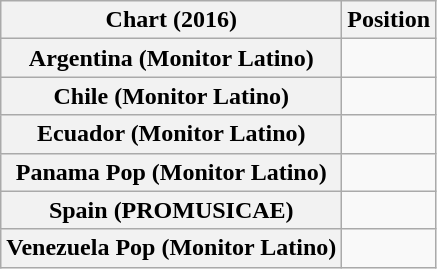<table class="wikitable sortable plainrowheaders" style="text-align:center;">
<tr>
<th scope="col">Chart (2016)</th>
<th scope="col">Position</th>
</tr>
<tr>
<th scope="row">Argentina (Monitor Latino)</th>
<td></td>
</tr>
<tr>
<th scope="row">Chile (Monitor Latino)</th>
<td></td>
</tr>
<tr>
<th scope="row">Ecuador (Monitor Latino)</th>
<td></td>
</tr>
<tr>
<th scope="row">Panama Pop (Monitor Latino)</th>
<td></td>
</tr>
<tr>
<th scope="row">Spain (PROMUSICAE)</th>
<td></td>
</tr>
<tr>
<th scope="row">Venezuela Pop (Monitor Latino)</th>
<td></td>
</tr>
</table>
